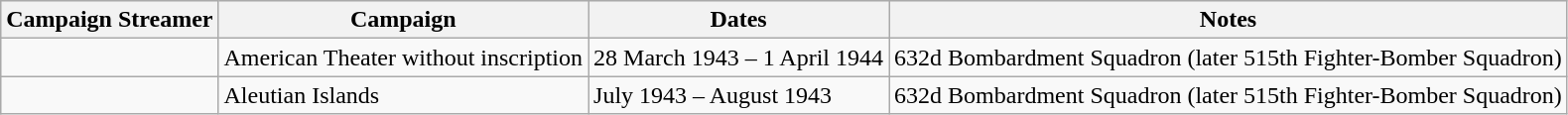<table class="wikitable">
<tr style="background:#efefef;">
<th>Campaign Streamer</th>
<th>Campaign</th>
<th>Dates</th>
<th>Notes</th>
</tr>
<tr>
<td></td>
<td>American Theater without inscription</td>
<td>28 March 1943 – 1 April 1944</td>
<td>632d Bombardment Squadron (later 515th Fighter-Bomber Squadron)</td>
</tr>
<tr>
<td></td>
<td>Aleutian Islands</td>
<td>July 1943 – August 1943</td>
<td>632d Bombardment Squadron (later 515th Fighter-Bomber Squadron)</td>
</tr>
</table>
